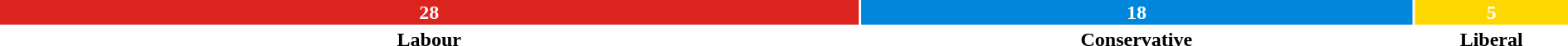<table style="width:100%; text-align:center;">
<tr style="color:white;">
<td style="background:#DC241F; width:54.90%;"><strong>28</strong></td>
<td style="background:#0087DC; width:35.29%;"><strong>18</strong></td>
<td style="background:#ffd700; width:9.80%;"><strong>5</strong></td>
</tr>
<tr>
<td><span><strong>Labour</strong></span></td>
<td><span><strong>Conservative</strong></span></td>
<td><span><strong>Liberal</strong></span></td>
</tr>
</table>
